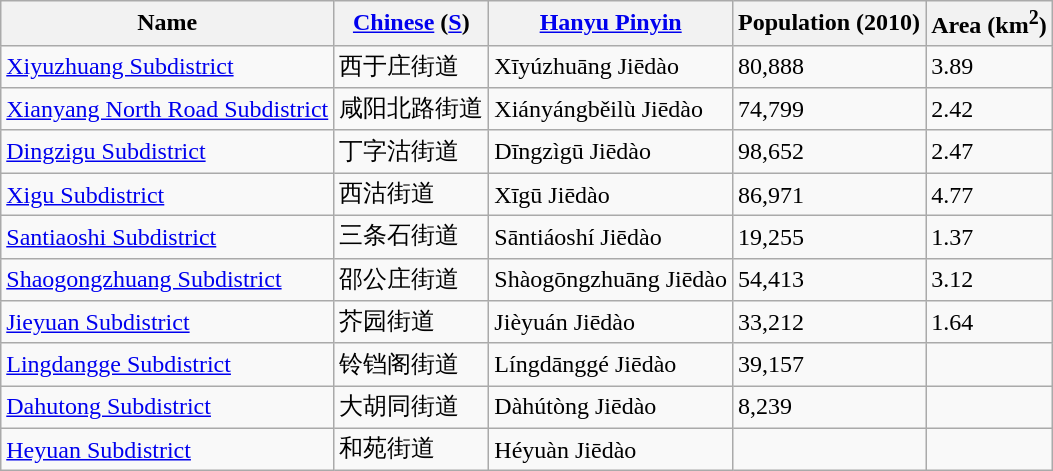<table class="wikitable">
<tr>
<th>Name</th>
<th><a href='#'>Chinese</a> (<a href='#'>S</a>)</th>
<th><a href='#'>Hanyu Pinyin</a></th>
<th>Population (2010)</th>
<th>Area (km<sup>2</sup>)</th>
</tr>
<tr>
<td><a href='#'>Xiyuzhuang Subdistrict</a></td>
<td>西于庄街道</td>
<td>Xīyúzhuāng Jiēdào</td>
<td>80,888</td>
<td>3.89</td>
</tr>
<tr>
<td><a href='#'>Xianyang North Road Subdistrict</a></td>
<td>咸阳北路街道</td>
<td>Xiányángběilù Jiēdào</td>
<td>74,799</td>
<td>2.42</td>
</tr>
<tr>
<td><a href='#'>Dingzigu Subdistrict</a></td>
<td>丁字沽街道</td>
<td>Dīngzìgū Jiēdào</td>
<td>98,652</td>
<td>2.47</td>
</tr>
<tr>
<td><a href='#'>Xigu Subdistrict</a></td>
<td>西沽街道</td>
<td>Xīgū Jiēdào</td>
<td>86,971</td>
<td>4.77</td>
</tr>
<tr>
<td><a href='#'>Santiaoshi Subdistrict</a></td>
<td>三条石街道</td>
<td>Sāntiáoshí Jiēdào</td>
<td>19,255</td>
<td>1.37</td>
</tr>
<tr>
<td><a href='#'>Shaogongzhuang Subdistrict</a></td>
<td>邵公庄街道</td>
<td>Shàogōngzhuāng Jiēdào</td>
<td>54,413</td>
<td>3.12</td>
</tr>
<tr>
<td><a href='#'>Jieyuan Subdistrict</a></td>
<td>芥园街道</td>
<td>Jièyuán Jiēdào</td>
<td>33,212</td>
<td>1.64</td>
</tr>
<tr>
<td><a href='#'>Lingdangge Subdistrict</a></td>
<td>铃铛阁街道</td>
<td>Língdānggé Jiēdào</td>
<td>39,157</td>
<td></td>
</tr>
<tr>
<td><a href='#'>Dahutong Subdistrict</a></td>
<td>大胡同街道</td>
<td>Dàhútòng Jiēdào</td>
<td>8,239</td>
<td></td>
</tr>
<tr>
<td><a href='#'>Heyuan Subdistrict</a></td>
<td>和苑街道</td>
<td>Héyuàn Jiēdào</td>
<td></td>
<td></td>
</tr>
</table>
